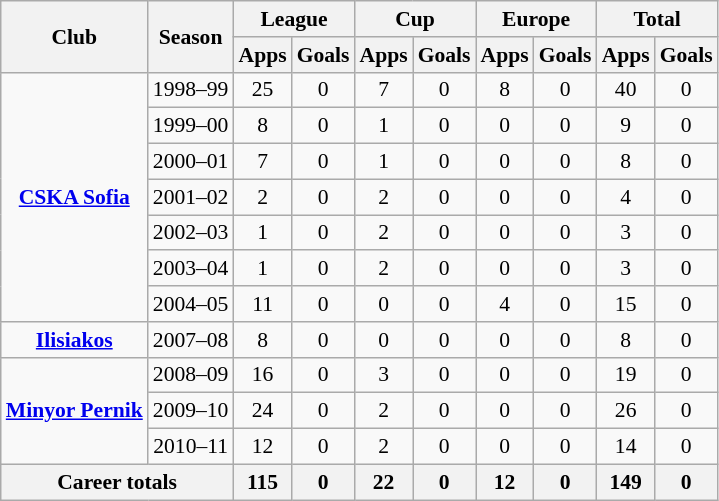<table class="wikitable" style="font-size:90%; text-align: center;">
<tr>
<th rowspan="2">Club</th>
<th rowspan="2">Season</th>
<th colspan="2">League</th>
<th colspan="2">Cup</th>
<th colspan="2">Europe</th>
<th colspan="2">Total</th>
</tr>
<tr>
<th>Apps</th>
<th>Goals</th>
<th>Apps</th>
<th>Goals</th>
<th>Apps</th>
<th>Goals</th>
<th>Apps</th>
<th>Goals</th>
</tr>
<tr>
<td rowspan="7" valign="center"><strong><a href='#'>CSKA Sofia</a></strong></td>
<td>1998–99</td>
<td>25</td>
<td>0</td>
<td>7</td>
<td>0</td>
<td>8</td>
<td>0</td>
<td>40</td>
<td>0</td>
</tr>
<tr>
<td>1999–00</td>
<td>8</td>
<td>0</td>
<td>1</td>
<td>0</td>
<td>0</td>
<td>0</td>
<td>9</td>
<td>0</td>
</tr>
<tr>
<td>2000–01</td>
<td>7</td>
<td>0</td>
<td>1</td>
<td>0</td>
<td>0</td>
<td>0</td>
<td>8</td>
<td>0</td>
</tr>
<tr>
<td>2001–02</td>
<td>2</td>
<td>0</td>
<td>2</td>
<td>0</td>
<td>0</td>
<td>0</td>
<td>4</td>
<td>0</td>
</tr>
<tr>
<td>2002–03</td>
<td>1</td>
<td>0</td>
<td>2</td>
<td>0</td>
<td>0</td>
<td>0</td>
<td>3</td>
<td>0</td>
</tr>
<tr>
<td>2003–04</td>
<td>1</td>
<td>0</td>
<td>2</td>
<td>0</td>
<td>0</td>
<td>0</td>
<td>3</td>
<td>0</td>
</tr>
<tr>
<td>2004–05</td>
<td>11</td>
<td>0</td>
<td>0</td>
<td>0</td>
<td>4</td>
<td>0</td>
<td>15</td>
<td>0</td>
</tr>
<tr>
<td rowspan="1" valign="center"><strong><a href='#'>Ilisiakos</a></strong></td>
<td>2007–08</td>
<td>8</td>
<td>0</td>
<td>0</td>
<td>0</td>
<td>0</td>
<td>0</td>
<td>8</td>
<td>0</td>
</tr>
<tr>
<td rowspan="3" valign="center"><strong><a href='#'>Minyor Pernik</a></strong></td>
<td>2008–09</td>
<td>16</td>
<td>0</td>
<td>3</td>
<td>0</td>
<td>0</td>
<td>0</td>
<td>19</td>
<td>0</td>
</tr>
<tr>
<td>2009–10</td>
<td>24</td>
<td>0</td>
<td>2</td>
<td>0</td>
<td>0</td>
<td>0</td>
<td>26</td>
<td>0</td>
</tr>
<tr>
<td>2010–11</td>
<td>12</td>
<td>0</td>
<td>2</td>
<td>0</td>
<td>0</td>
<td>0</td>
<td>14</td>
<td>0</td>
</tr>
<tr>
<th colspan="2">Career totals</th>
<th>115</th>
<th>0</th>
<th>22</th>
<th>0</th>
<th>12</th>
<th>0</th>
<th>149</th>
<th>0</th>
</tr>
</table>
